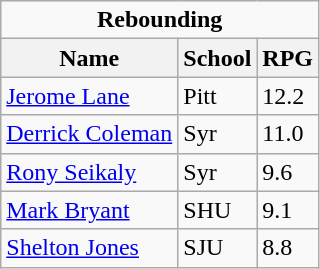<table class="wikitable">
<tr>
<td colspan=3 style="text-align:center;"><strong>Rebounding</strong></td>
</tr>
<tr>
<th>Name</th>
<th>School</th>
<th>RPG</th>
</tr>
<tr>
<td><a href='#'>Jerome Lane</a></td>
<td>Pitt</td>
<td>12.2</td>
</tr>
<tr>
<td><a href='#'>Derrick Coleman</a></td>
<td>Syr</td>
<td>11.0</td>
</tr>
<tr>
<td><a href='#'>Rony Seikaly</a></td>
<td>Syr</td>
<td>9.6</td>
</tr>
<tr>
<td><a href='#'>Mark Bryant</a></td>
<td>SHU</td>
<td>9.1</td>
</tr>
<tr>
<td><a href='#'>Shelton Jones</a></td>
<td>SJU</td>
<td>8.8</td>
</tr>
</table>
